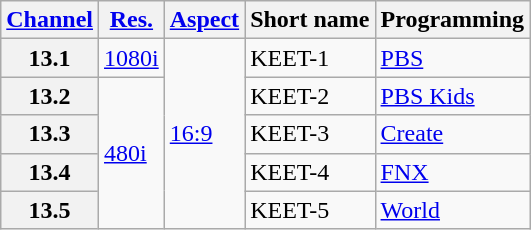<table class="wikitable">
<tr>
<th><a href='#'>Channel</a></th>
<th><a href='#'>Res.</a></th>
<th><a href='#'>Aspect</a></th>
<th>Short name</th>
<th>Programming</th>
</tr>
<tr>
<th scope = "row">13.1</th>
<td><a href='#'>1080i</a></td>
<td rowspan=5><a href='#'>16:9</a></td>
<td>KEET-1</td>
<td><a href='#'>PBS</a></td>
</tr>
<tr>
<th scope = "row">13.2</th>
<td rowspan=4><a href='#'>480i</a></td>
<td>KEET-2</td>
<td><a href='#'>PBS Kids</a></td>
</tr>
<tr>
<th scope = "row">13.3</th>
<td>KEET-3</td>
<td><a href='#'>Create</a></td>
</tr>
<tr>
<th scope = "row">13.4</th>
<td>KEET-4</td>
<td><a href='#'>FNX</a></td>
</tr>
<tr>
<th scope = "row">13.5</th>
<td>KEET-5</td>
<td><a href='#'>World</a></td>
</tr>
</table>
